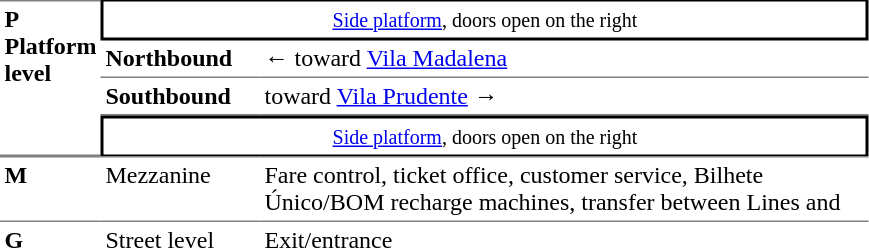<table table border=0 cellspacing=0 cellpadding=3>
<tr>
<td style="border-top:solid 1px gray;border-bottom:solid 1px gray;vertical-align:top;" rowspan=5><strong>P<br>Platform level </strong></td>
</tr>
<tr>
<td style="border-top:solid 1px black;border-right:solid 2px black;border-left:solid 2px black;border-bottom:solid 2px black;text-align:center;" colspan=5><small><a href='#'>Side platform</a>, doors open on the right</small></td>
</tr>
<tr>
<td style="border-bottom:solid 1px gray;"><span><strong>Northbound</strong></span></td>
<td style="border-bottom:solid 1px gray;">←  toward <a href='#'>Vila Madalena</a></td>
</tr>
<tr>
<td style="border-bottom:solid 1px gray;"><span><strong>Southbound</strong></span></td>
<td style="border-bottom:solid 1px gray;">  toward <a href='#'>Vila Prudente</a> →</td>
</tr>
<tr>
<td style="border-top:solid 2px black;border-right:solid 2px black;border-left:solid 2px black;border-bottom:solid 1px black;text-align:center;" colspan=5><small><a href='#'>Side platform</a>, doors open on the right</small></td>
</tr>
<tr>
<td style="border-top:solid 1px gray;vertical-align:top;"><strong>M</strong></td>
<td style="border-top:solid 1px gray;vertical-align:top;">Mezzanine</td>
<td style="border-top:solid 1px gray;vertical-align:top;">Fare control, ticket office, customer service, Bilhete Único/BOM recharge machines, transfer between Lines  and </td>
</tr>
<tr>
<td style="border-top:solid 1px gray;vertical-align:top;" width=50><strong>G</strong></td>
<td style="border-top:solid 1px gray;vertical-align:top;" width=100>Street level</td>
<td style="border-top:solid 1px gray;vertical-align:top;" width=400>Exit/entrance</td>
</tr>
</table>
